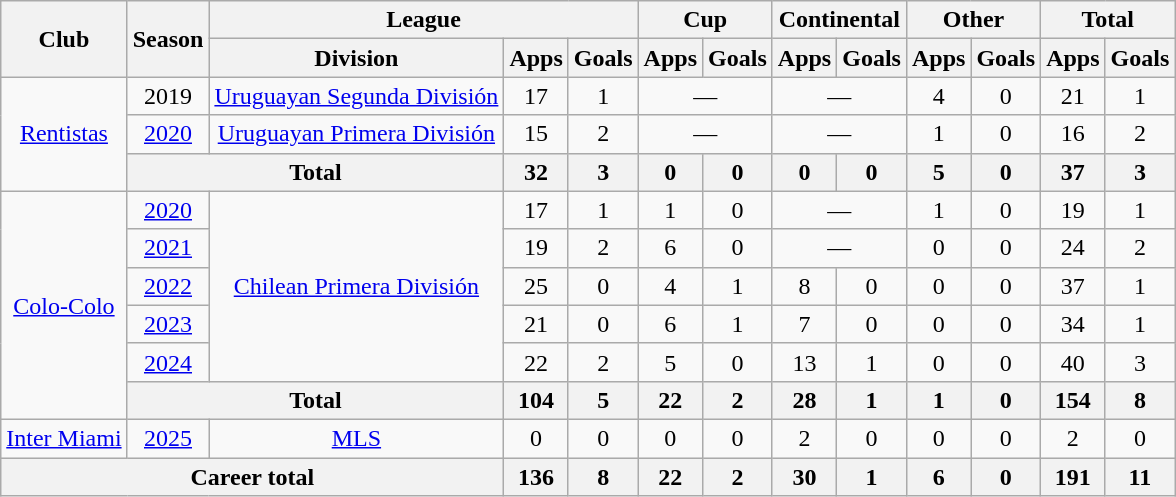<table class="wikitable" Style="text-align: center">
<tr>
<th rowspan="2">Club</th>
<th rowspan="2">Season</th>
<th colspan="3">League</th>
<th colspan="2">Cup</th>
<th colspan="2">Continental</th>
<th colspan="2">Other</th>
<th colspan="2">Total</th>
</tr>
<tr>
<th>Division</th>
<th>Apps</th>
<th>Goals</th>
<th>Apps</th>
<th>Goals</th>
<th>Apps</th>
<th>Goals</th>
<th>Apps</th>
<th>Goals</th>
<th>Apps</th>
<th>Goals</th>
</tr>
<tr>
<td rowspan="3"><a href='#'>Rentistas</a></td>
<td>2019</td>
<td rowspan="1"><a href='#'>Uruguayan Segunda División</a></td>
<td>17</td>
<td>1</td>
<td colspan="2">—</td>
<td colspan="2">—</td>
<td>4</td>
<td>0</td>
<td>21</td>
<td>1</td>
</tr>
<tr>
<td><a href='#'>2020</a></td>
<td rowspan="1"><a href='#'>Uruguayan Primera División</a></td>
<td>15</td>
<td>2</td>
<td colspan="2">—</td>
<td colspan="2">—</td>
<td>1</td>
<td>0</td>
<td>16</td>
<td>2</td>
</tr>
<tr>
<th colspan="2">Total</th>
<th>32</th>
<th>3</th>
<th>0</th>
<th>0</th>
<th>0</th>
<th>0</th>
<th>5</th>
<th>0</th>
<th>37</th>
<th>3</th>
</tr>
<tr>
<td rowspan="6"><a href='#'>Colo-Colo</a></td>
<td><a href='#'>2020</a></td>
<td rowspan="5"><a href='#'>Chilean Primera División</a></td>
<td>17</td>
<td>1</td>
<td>1</td>
<td>0</td>
<td colspan="2">—</td>
<td>1</td>
<td>0</td>
<td>19</td>
<td>1</td>
</tr>
<tr>
<td><a href='#'>2021</a></td>
<td>19</td>
<td>2</td>
<td>6</td>
<td>0</td>
<td colspan="2">—</td>
<td>0</td>
<td>0</td>
<td>24</td>
<td>2</td>
</tr>
<tr>
<td><a href='#'>2022</a></td>
<td>25</td>
<td>0</td>
<td>4</td>
<td>1</td>
<td>8</td>
<td>0</td>
<td>0</td>
<td>0</td>
<td>37</td>
<td>1</td>
</tr>
<tr>
<td><a href='#'>2023</a></td>
<td>21</td>
<td>0</td>
<td>6</td>
<td>1</td>
<td>7</td>
<td>0</td>
<td>0</td>
<td>0</td>
<td>34</td>
<td>1</td>
</tr>
<tr>
<td><a href='#'>2024</a></td>
<td>22</td>
<td>2</td>
<td>5</td>
<td>0</td>
<td>13</td>
<td>1</td>
<td>0</td>
<td>0</td>
<td>40</td>
<td>3</td>
</tr>
<tr>
<th colspan="2">Total</th>
<th>104</th>
<th>5</th>
<th>22</th>
<th>2</th>
<th>28</th>
<th>1</th>
<th>1</th>
<th>0</th>
<th>154</th>
<th>8</th>
</tr>
<tr>
<td><a href='#'>Inter Miami</a></td>
<td><a href='#'>2025</a></td>
<td><a href='#'>MLS</a></td>
<td>0</td>
<td>0</td>
<td>0</td>
<td>0</td>
<td>2</td>
<td>0</td>
<td>0</td>
<td>0</td>
<td>2</td>
<td>0</td>
</tr>
<tr>
<th colspan="3">Career total</th>
<th>136</th>
<th>8</th>
<th>22</th>
<th>2</th>
<th>30</th>
<th>1</th>
<th>6</th>
<th>0</th>
<th>191</th>
<th>11</th>
</tr>
</table>
